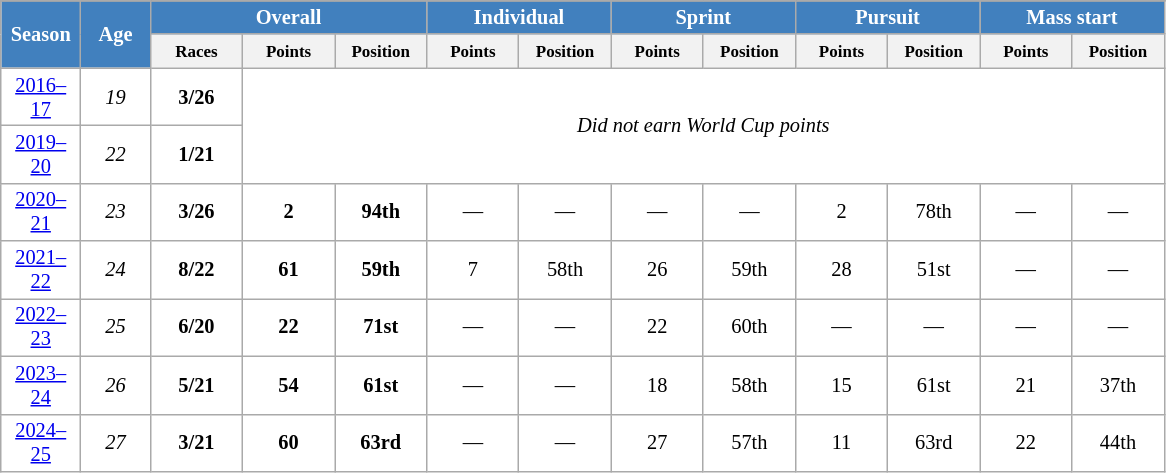<table class="wikitable" style="font-size:85%; text-align:center; border:grey solid 1px; border-collapse:collapse; background:#ffffff;">
<tr class="hintergrundfarbe5">
</tr>
<tr style="background:#efefef;">
<th style="background-color:#4180be; color:white; width:40px;" rowspan="2"> Season </th>
<th style="background-color:#4180be; color:white; width:40px;" rowspan="2">Age</th>
<th colspan="3" style="background-color:#4180be; color:white; width:115px;">Overall</th>
<th colspan="2" style="background-color:#4180be; color:white; width:115px;">Individual</th>
<th colspan="2" style="background-color:#4180be; color:white; width:115px;">Sprint</th>
<th colspan="2" style="background-color:#4180be; color:white; width:115px;">Pursuit</th>
<th colspan="2" style="background-color:#4180be; color:white; width:115px;">Mass start</th>
</tr>
<tr class="hintergrundfarbe5">
<th style="width:55px;"><small>Races</small></th>
<th style="width:55px;"><small>Points</small></th>
<th style="width:55px;"><small>Position</small></th>
<th style="width:55px;"><small>Points</small></th>
<th style="width:55px;"><small>Position</small></th>
<th style="width:55px;"><small>Points</small></th>
<th style="width:55px;"><small>Position</small></th>
<th style="width:55px;"><small>Points</small></th>
<th style="width:55px;"><small>Position</small></th>
<th style="width:55px;"><small>Points</small></th>
<th style="width:55px;"><small>Position</small></th>
</tr>
<tr>
<td><a href='#'>2016–17</a></td>
<td><em>19</em></td>
<td><strong>3/26</strong></td>
<td colspan=10 rowspan=2 align=center><em>Did not earn World Cup points</em></td>
</tr>
<tr>
<td><a href='#'>2019–20</a></td>
<td><em>22</em></td>
<td><strong>1/21</strong></td>
</tr>
<tr>
<td><a href='#'>2020–21</a></td>
<td><em>23</em></td>
<td><strong>3/26</strong></td>
<td><strong>2</strong></td>
<td><strong>94th</strong></td>
<td>—</td>
<td>—</td>
<td>—</td>
<td>—</td>
<td>2</td>
<td>78th</td>
<td>—</td>
<td>—</td>
</tr>
<tr>
<td><a href='#'>2021–22</a></td>
<td><em>24</em></td>
<td><strong>8/22</strong></td>
<td><strong>61</strong></td>
<td><strong>59th</strong></td>
<td>7</td>
<td>58th</td>
<td>26</td>
<td>59th</td>
<td>28</td>
<td>51st</td>
<td>—</td>
<td>—</td>
</tr>
<tr>
<td><a href='#'>2022–23</a></td>
<td><em>25</em></td>
<td><strong>6/20</strong></td>
<td><strong>22</strong></td>
<td><strong>71st</strong></td>
<td>—</td>
<td>—</td>
<td>22</td>
<td>60th</td>
<td>—</td>
<td>—</td>
<td>—</td>
<td>—</td>
</tr>
<tr>
<td><a href='#'>2023–24</a></td>
<td><em>26</em></td>
<td><strong>5/21</strong></td>
<td><strong>54</strong></td>
<td><strong>61st</strong></td>
<td>—</td>
<td>—</td>
<td>18</td>
<td>58th</td>
<td>15</td>
<td>61st</td>
<td>21</td>
<td>37th</td>
</tr>
<tr>
<td><a href='#'>2024–25</a></td>
<td><em>27</em></td>
<td><strong>3/21</strong></td>
<td><strong>60</strong></td>
<td><strong>63rd</strong></td>
<td>—</td>
<td>—</td>
<td>27</td>
<td>57th</td>
<td>11</td>
<td>63rd</td>
<td>22</td>
<td>44th</td>
</tr>
</table>
